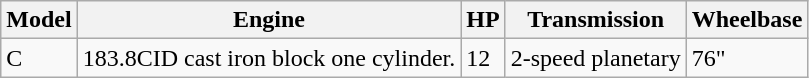<table class="wikitable">
<tr>
<th>Model</th>
<th>Engine</th>
<th>HP</th>
<th>Transmission</th>
<th>Wheelbase</th>
</tr>
<tr>
<td>C</td>
<td>183.8CID cast iron block one cylinder.</td>
<td>12</td>
<td>2-speed planetary</td>
<td>76"</td>
</tr>
</table>
